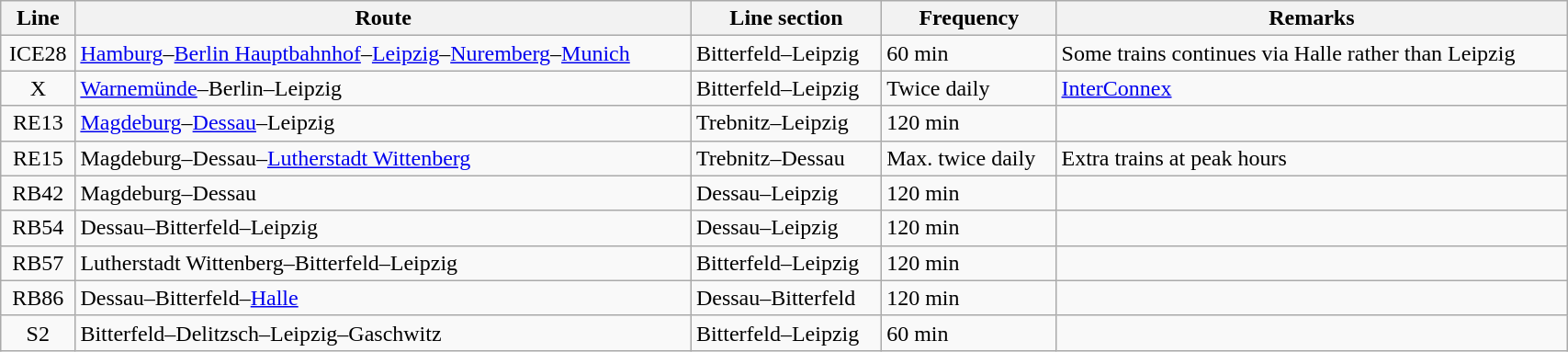<table class="wikitable" width="90%">
<tr class="hintergrundfarbe5">
<th>Line</th>
<th>Route</th>
<th>Line section</th>
<th>Frequency</th>
<th>Remarks</th>
</tr>
<tr>
<td align="center">ICE28</td>
<td><a href='#'>Hamburg</a>–<a href='#'>Berlin Hauptbahnhof</a>–<a href='#'>Leipzig</a>–<a href='#'>Nuremberg</a>–<a href='#'>Munich</a></td>
<td>Bitterfeld–Leipzig</td>
<td>60 min</td>
<td>Some trains continues via Halle rather than Leipzig</td>
</tr>
<tr>
<td align="center">X</td>
<td><a href='#'>Warnemünde</a>–Berlin–Leipzig</td>
<td>Bitterfeld–Leipzig</td>
<td>Twice daily</td>
<td><a href='#'>InterConnex</a></td>
</tr>
<tr>
<td align="center">RE13</td>
<td><a href='#'>Magdeburg</a>–<a href='#'>Dessau</a>–Leipzig</td>
<td>Trebnitz–Leipzig</td>
<td>120 min</td>
<td></td>
</tr>
<tr>
<td align="center">RE15</td>
<td>Magdeburg–Dessau–<a href='#'>Lutherstadt Wittenberg</a></td>
<td>Trebnitz–Dessau</td>
<td>Max. twice daily</td>
<td>Extra trains at peak hours</td>
</tr>
<tr>
<td align="center">RB42</td>
<td>Magdeburg–Dessau</td>
<td>Dessau–Leipzig</td>
<td>120 min</td>
<td></td>
</tr>
<tr>
<td align="center">RB54</td>
<td>Dessau–Bitterfeld–Leipzig</td>
<td>Dessau–Leipzig</td>
<td>120 min</td>
<td></td>
</tr>
<tr>
<td align="center">RB57</td>
<td>Lutherstadt Wittenberg–Bitterfeld–Leipzig</td>
<td>Bitterfeld–Leipzig</td>
<td>120 min</td>
<td></td>
</tr>
<tr>
<td align="center">RB86</td>
<td>Dessau–Bitterfeld–<a href='#'>Halle</a></td>
<td>Dessau–Bitterfeld</td>
<td>120 min</td>
<td></td>
</tr>
<tr>
<td align="center">S2</td>
<td>Bitterfeld–Delitzsch–Leipzig–Gaschwitz</td>
<td>Bitterfeld–Leipzig</td>
<td>60 min</td>
<td></td>
</tr>
</table>
